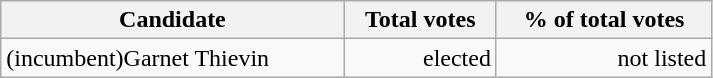<table class="wikitable" width="475">
<tr>
<th align="left">Candidate</th>
<th align="right">Total votes</th>
<th align="right">% of total votes</th>
</tr>
<tr>
<td align="left">(incumbent)Garnet Thievin</td>
<td align="right">elected</td>
<td align="right">not listed</td>
</tr>
</table>
